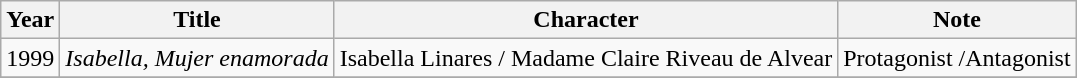<table class="wikitable">
<tr>
<th>Year</th>
<th>Title</th>
<th>Character</th>
<th>Note</th>
</tr>
<tr>
<td>1999</td>
<td><em>Isabella, Mujer enamorada</em></td>
<td>Isabella Linares / Madame Claire Riveau de Alvear</td>
<td>Protagonist /Antagonist</td>
</tr>
<tr>
</tr>
</table>
